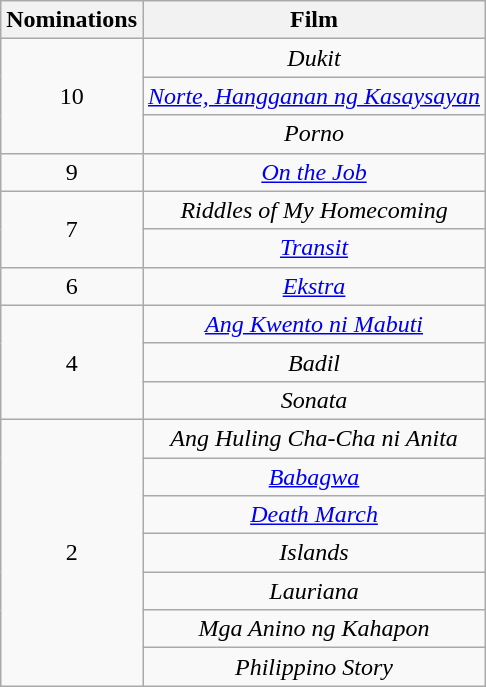<table class="wikitable" style="text-align:center;">
<tr>
<th scope="col" width="55">Nominations</th>
<th scope="col" align="center">Film</th>
</tr>
<tr>
<td rowspan=3 style="text-align:center">10</td>
<td><em>Dukit</em></td>
</tr>
<tr>
<td><em><a href='#'>Norte, Hangganan ng Kasaysayan</a></em></td>
</tr>
<tr>
<td><em>Porno</em></td>
</tr>
<tr>
<td style="text-align:center">9</td>
<td><em><a href='#'>On the Job</a></em></td>
</tr>
<tr>
<td rowspan=2 style="text-align:center">7</td>
<td><em>Riddles of My Homecoming</em></td>
</tr>
<tr>
<td><em><a href='#'>Transit</a></em></td>
</tr>
<tr>
<td style="text-align:center">6</td>
<td><em><a href='#'>Ekstra</a></em></td>
</tr>
<tr>
<td rowspan=3 style="text-align:center">4</td>
<td><em><a href='#'>Ang Kwento ni Mabuti</a></em></td>
</tr>
<tr>
<td><em>Badil</em></td>
</tr>
<tr>
<td><em>Sonata</em></td>
</tr>
<tr>
<td rowspan=7 style="text-align:center">2</td>
<td><em>Ang Huling Cha-Cha ni Anita</em></td>
</tr>
<tr>
<td><em><a href='#'>Babagwa</a></em></td>
</tr>
<tr>
<td><em><a href='#'>Death March</a></em></td>
</tr>
<tr>
<td><em>Islands</em></td>
</tr>
<tr>
<td><em>Lauriana</em></td>
</tr>
<tr>
<td><em>Mga Anino ng Kahapon</em></td>
</tr>
<tr>
<td><em>Philippino Story</em></td>
</tr>
</table>
